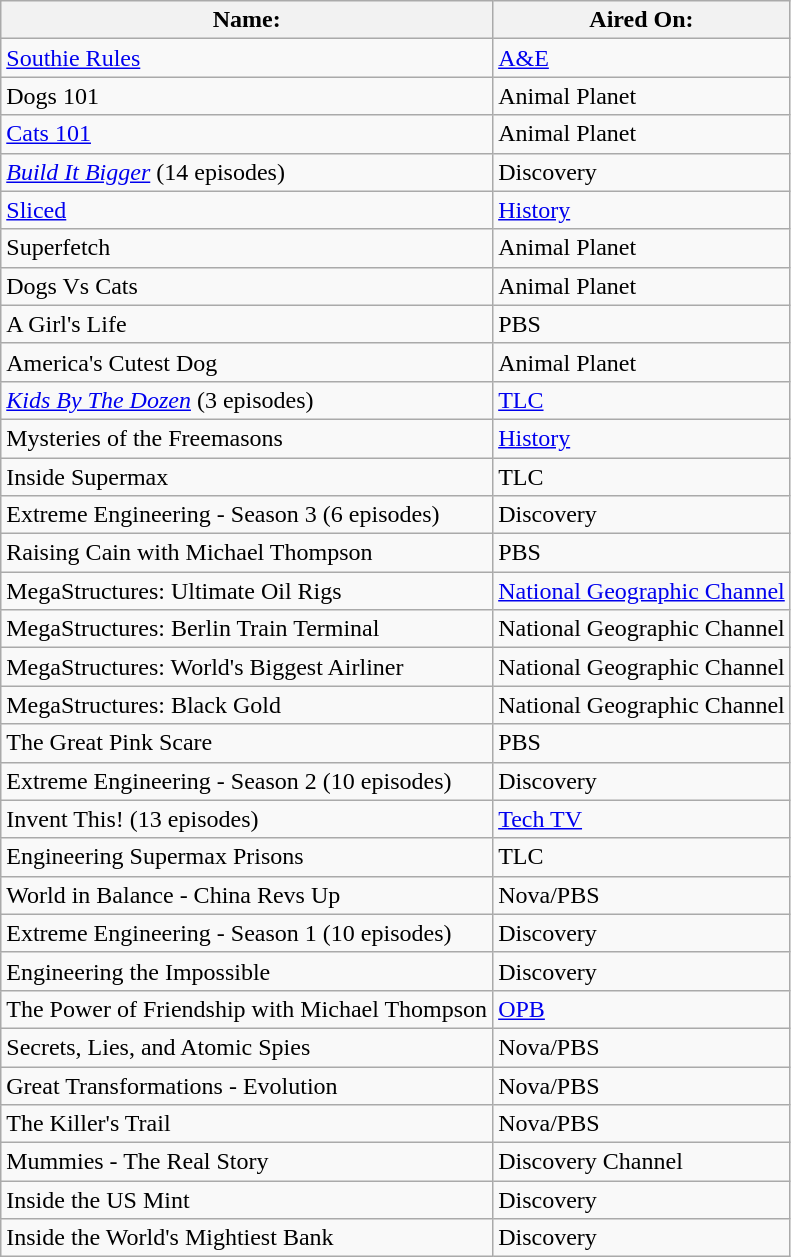<table class="wikitable">
<tr>
<th>Name:</th>
<th>Aired On:</th>
</tr>
<tr>
<td><a href='#'>Southie Rules</a></td>
<td><a href='#'>A&E</a></td>
</tr>
<tr>
<td>Dogs 101</td>
<td>Animal Planet</td>
</tr>
<tr>
<td><a href='#'>Cats 101</a></td>
<td>Animal Planet</td>
</tr>
<tr>
<td><em><a href='#'>Build It Bigger</a></em> (14 episodes)</td>
<td>Discovery</td>
</tr>
<tr>
<td><a href='#'>Sliced</a></td>
<td><a href='#'>History</a></td>
</tr>
<tr>
<td>Superfetch</td>
<td>Animal Planet</td>
</tr>
<tr>
<td>Dogs Vs Cats</td>
<td>Animal Planet</td>
</tr>
<tr>
<td>A Girl's Life</td>
<td>PBS</td>
</tr>
<tr>
<td>America's Cutest Dog</td>
<td>Animal Planet</td>
</tr>
<tr>
<td><em><a href='#'>Kids By The Dozen</a></em> (3 episodes)</td>
<td><a href='#'>TLC</a></td>
</tr>
<tr>
<td>Mysteries of the Freemasons</td>
<td><a href='#'>History</a></td>
</tr>
<tr>
<td>Inside Supermax</td>
<td>TLC</td>
</tr>
<tr>
<td>Extreme Engineering - Season 3 (6 episodes)</td>
<td>Discovery</td>
</tr>
<tr>
<td>Raising Cain with Michael Thompson</td>
<td>PBS</td>
</tr>
<tr>
<td>MegaStructures: Ultimate Oil Rigs</td>
<td><a href='#'>National Geographic Channel</a></td>
</tr>
<tr>
<td>MegaStructures: Berlin Train Terminal</td>
<td>National Geographic Channel</td>
</tr>
<tr>
<td>MegaStructures: World's Biggest Airliner</td>
<td>National Geographic Channel</td>
</tr>
<tr>
<td>MegaStructures: Black Gold</td>
<td>National Geographic Channel</td>
</tr>
<tr>
<td>The Great Pink Scare</td>
<td>PBS</td>
</tr>
<tr>
<td>Extreme Engineering - Season 2 (10 episodes)</td>
<td>Discovery</td>
</tr>
<tr>
<td>Invent This! (13 episodes)</td>
<td><a href='#'>Tech TV</a></td>
</tr>
<tr>
<td>Engineering Supermax Prisons</td>
<td>TLC</td>
</tr>
<tr>
<td>World in Balance - China Revs Up</td>
<td>Nova/PBS</td>
</tr>
<tr>
<td>Extreme Engineering - Season 1 (10 episodes)</td>
<td>Discovery</td>
</tr>
<tr>
<td>Engineering the Impossible</td>
<td>Discovery</td>
</tr>
<tr>
<td>The Power of Friendship with Michael Thompson</td>
<td><a href='#'>OPB</a></td>
</tr>
<tr>
<td>Secrets, Lies, and Atomic Spies</td>
<td>Nova/PBS</td>
</tr>
<tr>
<td>Great Transformations - Evolution</td>
<td>Nova/PBS</td>
</tr>
<tr>
<td>The Killer's Trail</td>
<td>Nova/PBS</td>
</tr>
<tr>
<td>Mummies - The Real Story</td>
<td>Discovery Channel</td>
</tr>
<tr>
<td>Inside the US Mint</td>
<td>Discovery</td>
</tr>
<tr>
<td>Inside the World's Mightiest Bank</td>
<td>Discovery</td>
</tr>
</table>
